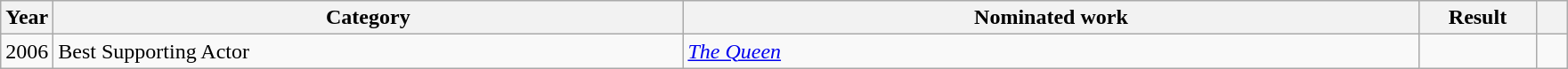<table class="wikitable">
<tr>
<th scope="col" style="width:1em;">Year</th>
<th scope="col" style="width:29em;">Category</th>
<th scope="col" style="width:34em;">Nominated work</th>
<th scope="col" style="width:5em;">Result</th>
<th scope="col" style="width:1em;"></th>
</tr>
<tr>
<td>2006</td>
<td>Best Supporting Actor</td>
<td><em><a href='#'>The Queen</a></em></td>
<td></td>
<td></td>
</tr>
</table>
